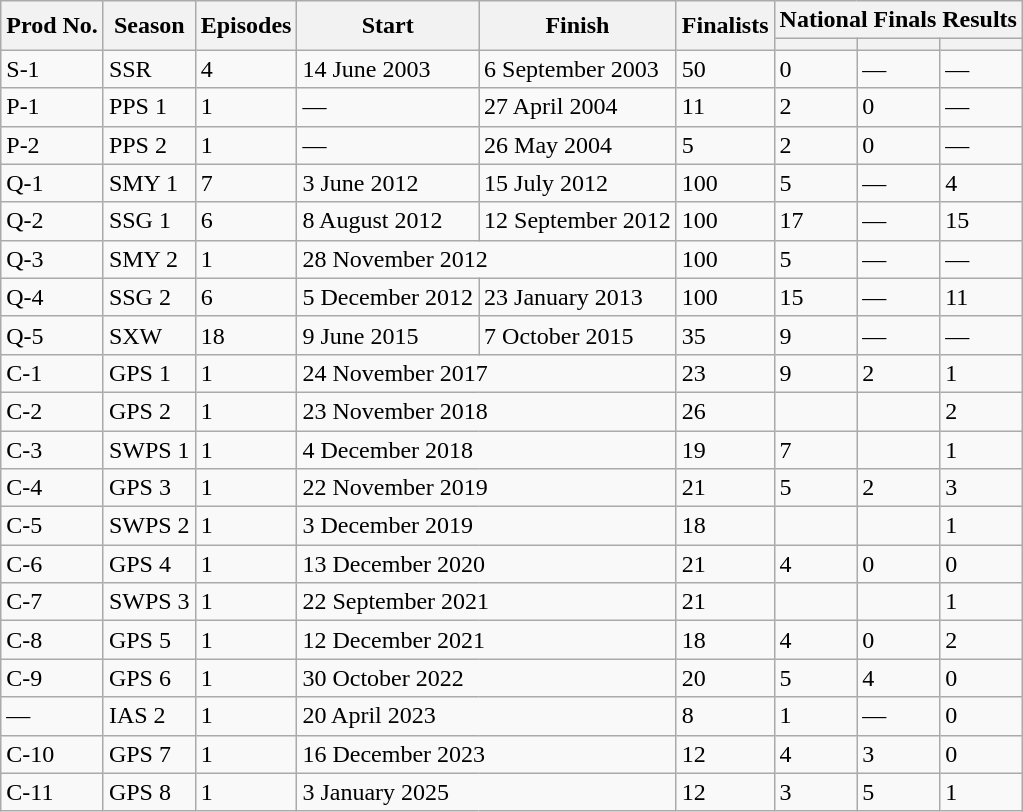<table class="wikitable sortable defaultcenter">
<tr>
<th rowspan="2">Prod No.</th>
<th rowspan="2">Season</th>
<th rowspan="2">Episodes</th>
<th rowspan="2">Start</th>
<th rowspan="2">Finish</th>
<th rowspan="2">Finalists</th>
<th colspan="3">National Finals Results</th>
</tr>
<tr>
<th></th>
<th></th>
<th></th>
</tr>
<tr>
<td>S-1</td>
<td> SSR</td>
<td>4</td>
<td>14 June 2003</td>
<td>6 September 2003</td>
<td>50</td>
<td>0</td>
<td>—</td>
<td>—</td>
</tr>
<tr>
<td>P-1</td>
<td> PPS 1</td>
<td>1</td>
<td>—</td>
<td>27 April 2004</td>
<td>11</td>
<td>2</td>
<td>0</td>
<td>—</td>
</tr>
<tr>
<td>P-2</td>
<td> PPS 2</td>
<td>1</td>
<td>—</td>
<td>26 May 2004</td>
<td>5</td>
<td>2</td>
<td>0</td>
<td>—</td>
</tr>
<tr>
<td>Q-1</td>
<td> SMY 1</td>
<td>7</td>
<td>3 June 2012</td>
<td>15 July 2012</td>
<td>100</td>
<td>5</td>
<td>—</td>
<td>4</td>
</tr>
<tr>
<td>Q-2</td>
<td> SSG 1</td>
<td>6</td>
<td>8 August 2012</td>
<td>12 September 2012</td>
<td>100</td>
<td>17</td>
<td>—</td>
<td>15</td>
</tr>
<tr>
<td>Q-3</td>
<td> SMY 2</td>
<td>1</td>
<td colspan="2">28 November 2012</td>
<td>100</td>
<td>5</td>
<td>—</td>
<td>—</td>
</tr>
<tr>
<td>Q-4</td>
<td> SSG 2</td>
<td>6</td>
<td>5 December 2012</td>
<td>23 January 2013</td>
<td>100</td>
<td>15</td>
<td>—</td>
<td>11</td>
</tr>
<tr>
<td>Q-5</td>
<td> SXW</td>
<td>18</td>
<td>9 June 2015</td>
<td>7 October 2015</td>
<td>35</td>
<td>9</td>
<td>—</td>
<td>—</td>
</tr>
<tr>
<td>C-1</td>
<td> GPS 1</td>
<td>1</td>
<td colspan="2">24 November 2017</td>
<td>23</td>
<td>9</td>
<td>2</td>
<td>1</td>
</tr>
<tr>
<td>C-2</td>
<td> GPS 2</td>
<td>1</td>
<td colspan="2">23 November 2018</td>
<td>26</td>
<td></td>
<td></td>
<td>2</td>
</tr>
<tr>
<td>C-3</td>
<td> SWPS 1</td>
<td>1</td>
<td colspan="2">4 December 2018</td>
<td>19</td>
<td>7</td>
<td></td>
<td>1</td>
</tr>
<tr>
<td>C-4</td>
<td> GPS 3</td>
<td>1</td>
<td colspan="2">22 November 2019</td>
<td>21</td>
<td>5</td>
<td>2</td>
<td>3</td>
</tr>
<tr>
<td>C-5</td>
<td> SWPS 2</td>
<td>1</td>
<td colspan="2">3 December 2019</td>
<td>18</td>
<td></td>
<td></td>
<td>1</td>
</tr>
<tr>
<td>C-6</td>
<td> GPS 4</td>
<td>1</td>
<td colspan="2">13 December 2020</td>
<td>21</td>
<td>4</td>
<td>0</td>
<td>0</td>
</tr>
<tr>
<td>C-7</td>
<td> SWPS 3</td>
<td>1</td>
<td colspan="2">22 September 2021</td>
<td>21</td>
<td></td>
<td></td>
<td>1</td>
</tr>
<tr>
<td>C-8</td>
<td> GPS 5</td>
<td>1</td>
<td colspan="2">12 December 2021</td>
<td>18</td>
<td>4</td>
<td>0</td>
<td>2</td>
</tr>
<tr>
<td>C-9</td>
<td> GPS 6</td>
<td>1</td>
<td colspan="2">30 October 2022</td>
<td>20</td>
<td>5</td>
<td>4</td>
<td>0</td>
</tr>
<tr>
<td>—</td>
<td> IAS 2</td>
<td>1</td>
<td colspan="2">20 April 2023</td>
<td>8</td>
<td>1</td>
<td>—</td>
<td>0</td>
</tr>
<tr>
<td>C-10</td>
<td> GPS 7</td>
<td>1</td>
<td colspan="2">16 December 2023</td>
<td>12</td>
<td>4</td>
<td>3</td>
<td>0</td>
</tr>
<tr>
<td>C-11</td>
<td> GPS 8</td>
<td>1</td>
<td colspan="2">3 January 2025</td>
<td>12</td>
<td>3</td>
<td>5</td>
<td>1</td>
</tr>
</table>
